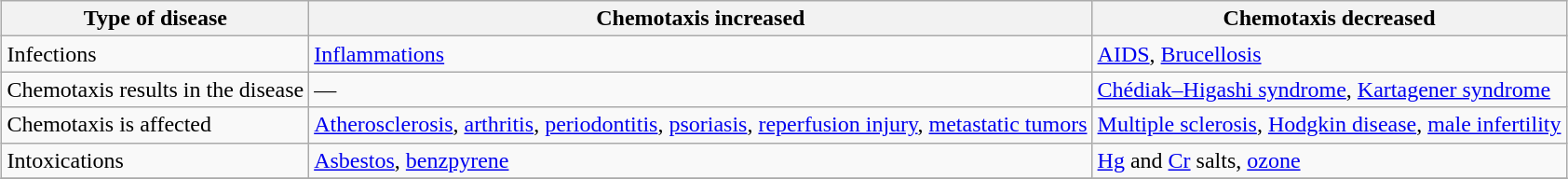<table class="wikitable" style="margin: 1em auto 1em auto">
<tr>
<th>Type of disease</th>
<th>Chemotaxis increased</th>
<th>Chemotaxis decreased</th>
</tr>
<tr>
<td>Infections</td>
<td><a href='#'>Inflammations</a></td>
<td><a href='#'>AIDS</a>, <a href='#'>Brucellosis</a></td>
</tr>
<tr>
<td>Chemotaxis results in the disease</td>
<td>—</td>
<td><a href='#'>Chédiak–Higashi syndrome</a>, <a href='#'>Kartagener syndrome</a></td>
</tr>
<tr>
<td>Chemotaxis is affected</td>
<td><a href='#'>Atherosclerosis</a>, <a href='#'>arthritis</a>, <a href='#'>periodontitis</a>, <a href='#'>psoriasis</a>, <a href='#'>reperfusion injury</a>, <a href='#'>metastatic tumors</a></td>
<td><a href='#'>Multiple sclerosis</a>, <a href='#'>Hodgkin disease</a>, <a href='#'>male infertility</a></td>
</tr>
<tr>
<td>Intoxications</td>
<td><a href='#'>Asbestos</a>, <a href='#'>benzpyrene</a></td>
<td><a href='#'>Hg</a> and <a href='#'>Cr</a> salts, <a href='#'>ozone</a></td>
</tr>
<tr>
</tr>
</table>
